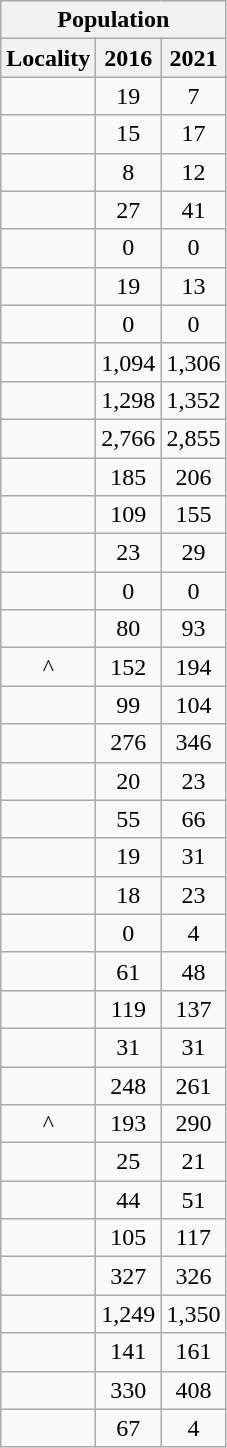<table class="wikitable" style="text-align:center;">
<tr>
<th colspan="3" style="text-align:center;  font-weight:bold">Population</th>
</tr>
<tr>
<th style="text-align:center; background:  font-weight:bold">Locality</th>
<th style="text-align:center; background:  font-weight:bold"><strong>2016</strong></th>
<th style="text-align:center; background:  font-weight:bold"><strong>2021</strong></th>
</tr>
<tr>
<td></td>
<td>19</td>
<td>7</td>
</tr>
<tr>
<td></td>
<td>15</td>
<td>17</td>
</tr>
<tr>
<td></td>
<td>8</td>
<td>12</td>
</tr>
<tr>
<td></td>
<td>27</td>
<td>41</td>
</tr>
<tr>
<td></td>
<td>0</td>
<td>0</td>
</tr>
<tr>
<td></td>
<td>19</td>
<td>13</td>
</tr>
<tr>
<td></td>
<td>0</td>
<td>0</td>
</tr>
<tr>
<td></td>
<td>1,094</td>
<td>1,306</td>
</tr>
<tr>
<td></td>
<td>1,298</td>
<td>1,352</td>
</tr>
<tr>
<td></td>
<td>2,766</td>
<td>2,855</td>
</tr>
<tr>
<td></td>
<td>185</td>
<td>206</td>
</tr>
<tr>
<td></td>
<td>109</td>
<td>155</td>
</tr>
<tr>
<td></td>
<td>23</td>
<td>29</td>
</tr>
<tr>
<td></td>
<td>0</td>
<td>0</td>
</tr>
<tr>
<td></td>
<td>80</td>
<td>93</td>
</tr>
<tr>
<td>^</td>
<td>152</td>
<td>194</td>
</tr>
<tr>
<td></td>
<td>99</td>
<td>104</td>
</tr>
<tr>
<td></td>
<td>276</td>
<td>346</td>
</tr>
<tr>
<td></td>
<td>20</td>
<td>23</td>
</tr>
<tr>
<td></td>
<td>55</td>
<td>66</td>
</tr>
<tr>
<td></td>
<td>19</td>
<td>31</td>
</tr>
<tr>
<td></td>
<td>18</td>
<td>23</td>
</tr>
<tr>
<td></td>
<td>0</td>
<td>4</td>
</tr>
<tr>
<td></td>
<td>61</td>
<td>48</td>
</tr>
<tr>
<td></td>
<td>119</td>
<td>137</td>
</tr>
<tr>
<td></td>
<td>31</td>
<td>31</td>
</tr>
<tr>
<td></td>
<td>248</td>
<td>261</td>
</tr>
<tr>
<td>^</td>
<td>193</td>
<td>290</td>
</tr>
<tr>
<td></td>
<td>25</td>
<td>21</td>
</tr>
<tr>
<td></td>
<td>44</td>
<td>51</td>
</tr>
<tr>
<td></td>
<td>105</td>
<td>117</td>
</tr>
<tr>
<td></td>
<td>327</td>
<td>326</td>
</tr>
<tr>
<td></td>
<td>1,249</td>
<td>1,350</td>
</tr>
<tr>
<td></td>
<td>141</td>
<td>161</td>
</tr>
<tr>
<td></td>
<td>330</td>
<td>408</td>
</tr>
<tr>
<td></td>
<td>67</td>
<td>4</td>
</tr>
</table>
